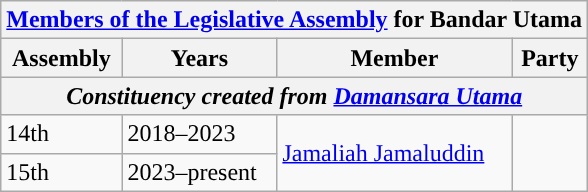<table class="wikitable">
<tr>
<th colspan="4"><a href='#'>Members of the Legislative Assembly</a> for Bandar Utama</th>
</tr>
<tr>
<th>Assembly</th>
<th>Years</th>
<th>Member</th>
<th>Party</th>
</tr>
<tr>
<th colspan="4" align="center"><em>Constituency created from <a href='#'>Damansara Utama</a></em></th>
</tr>
<tr>
<td>14th</td>
<td>2018–2023</td>
<td rowspan=2><a href='#'>Jamaliah Jamaluddin</a></td>
<td rowspan=2></td>
</tr>
<tr>
<td>15th</td>
<td>2023–present</td>
</tr>
</table>
